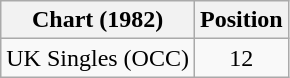<table class="wikitable">
<tr>
<th>Chart (1982)</th>
<th>Position</th>
</tr>
<tr>
<td>UK Singles (OCC)</td>
<td style="text-align:center;">12</td>
</tr>
</table>
